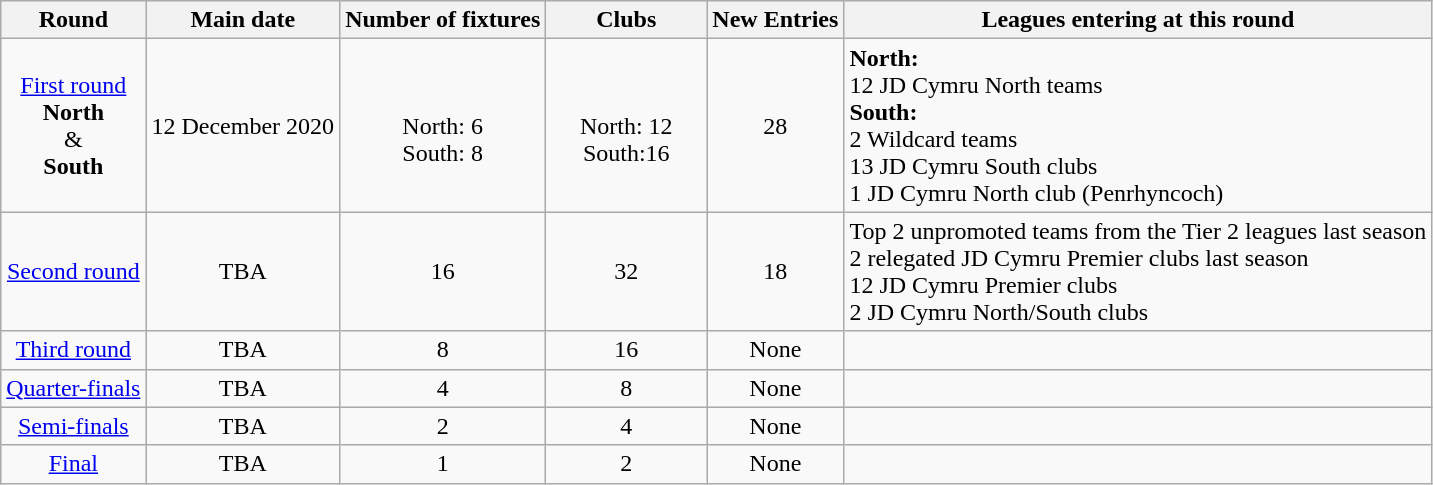<table class="wikitable" style="text-align:center">
<tr>
<th>Round</th>
<th>Main date</th>
<th>Number of fixtures</th>
<th style="width:100px">Clubs</th>
<th>New Entries</th>
<th>Leagues entering at this round</th>
</tr>
<tr>
<td><a href='#'>First round</a> <br> <strong>North</strong><br>&<br> <strong>South</strong></td>
<td>12 December 2020</td>
<td><br> North: 6 <br>South: 8</td>
<td><br> North: 12<br> South:16</td>
<td>28</td>
<td align="left"><strong>North:</strong> <br> 12 JD Cymru North teams<br><strong>South:</strong><br> 2 Wildcard teams <br> 13 JD Cymru South clubs <br> 1 JD Cymru North club (Penrhyncoch)</td>
</tr>
<tr>
<td><a href='#'>Second round</a></td>
<td>TBA</td>
<td>16</td>
<td>32</td>
<td>18</td>
<td align="left">Top 2 unpromoted teams from the Tier 2 leagues last season <br> 2 relegated JD Cymru Premier clubs last season <br> 12 JD Cymru Premier clubs <br> 2 JD Cymru North/South clubs</td>
</tr>
<tr>
<td><a href='#'>Third round</a></td>
<td>TBA</td>
<td>8</td>
<td>16</td>
<td>None</td>
<td></td>
</tr>
<tr>
<td><a href='#'>Quarter-finals</a></td>
<td>TBA</td>
<td>4</td>
<td>8</td>
<td>None</td>
<td></td>
</tr>
<tr>
<td><a href='#'>Semi-finals</a></td>
<td>TBA</td>
<td>2</td>
<td>4</td>
<td>None</td>
<td></td>
</tr>
<tr>
<td><a href='#'>Final</a></td>
<td>TBA</td>
<td>1</td>
<td>2</td>
<td>None</td>
<td></td>
</tr>
</table>
